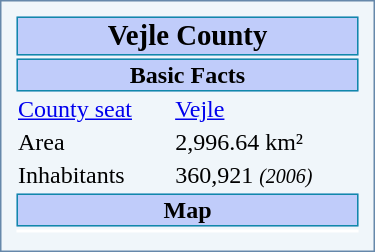<table colspan="4" width=250 style="border: 1px solid #6688AA; background-color:#f0f6fa; margin:0.5em; padding:0.5em; float:right" valign="top" |>
<tr>
<td style="border: 1px solid #1188AA; background-color:#c0ccfa" align="center" colspan="2"><big><strong>Vejle County</strong></big><br></td>
</tr>
<tr>
<td style="border: 1px solid #1188AA; background-color:#c0ccfa" align="center" colspan="2"><strong>Basic Facts</strong></td>
</tr>
<tr>
<td><a href='#'>County seat</a></td>
<td><a href='#'>Vejle</a></td>
</tr>
<tr>
<td>Area</td>
<td>2,996.64 km²</td>
</tr>
<tr>
<td>Inhabitants</td>
<td>360,921 <small><em>(2006)</em></small></td>
</tr>
<tr>
<td style="border: 1px solid #1188AA; background-color:#c0ccfa" align="center" colspan="2"><strong>Map</strong></td>
</tr>
<tr>
<td bgcolor=#FFFFFF align="center" colspan="2"></td>
</tr>
<tr>
</tr>
</table>
